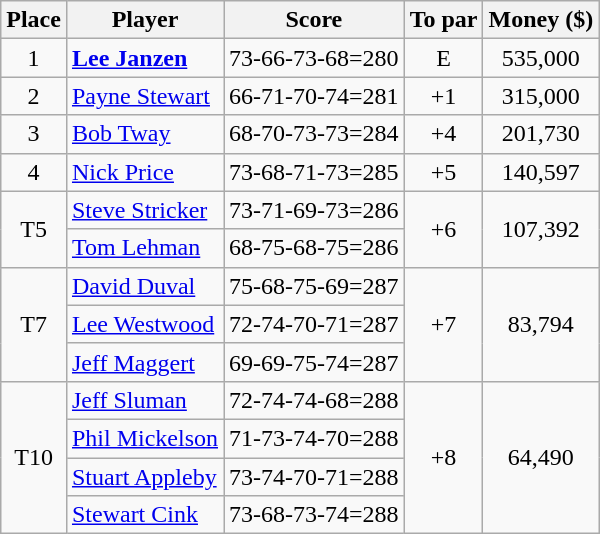<table class="wikitable">
<tr>
<th>Place</th>
<th>Player</th>
<th>Score</th>
<th>To par</th>
<th>Money ($)</th>
</tr>
<tr>
<td align=center>1</td>
<td> <strong><a href='#'>Lee Janzen</a></strong></td>
<td>73-66-73-68=280</td>
<td align=center>E</td>
<td align=center>535,000</td>
</tr>
<tr>
<td align=center>2</td>
<td> <a href='#'>Payne Stewart</a></td>
<td>66-71-70-74=281</td>
<td align=center>+1</td>
<td align=center>315,000</td>
</tr>
<tr>
<td align=center>3</td>
<td> <a href='#'>Bob Tway</a></td>
<td>68-70-73-73=284</td>
<td align=center>+4</td>
<td align=center>201,730</td>
</tr>
<tr>
<td align=center>4</td>
<td> <a href='#'>Nick Price</a></td>
<td>73-68-71-73=285</td>
<td align=center>+5</td>
<td align=center>140,597</td>
</tr>
<tr>
<td rowspan="2" align=center>T5</td>
<td> <a href='#'>Steve Stricker</a></td>
<td>73-71-69-73=286</td>
<td rowspan="2" align=center>+6</td>
<td rowspan="2" align=center>107,392</td>
</tr>
<tr>
<td> <a href='#'>Tom Lehman</a></td>
<td>68-75-68-75=286</td>
</tr>
<tr>
<td rowspan="3" align=center>T7</td>
<td> <a href='#'>David Duval</a></td>
<td>75-68-75-69=287</td>
<td rowspan="3" align=center>+7</td>
<td rowspan="3" align=center>83,794</td>
</tr>
<tr>
<td> <a href='#'>Lee Westwood</a></td>
<td>72-74-70-71=287</td>
</tr>
<tr>
<td> <a href='#'>Jeff Maggert</a></td>
<td>69-69-75-74=287</td>
</tr>
<tr>
<td rowspan="4" align=center>T10</td>
<td> <a href='#'>Jeff Sluman</a></td>
<td>72-74-74-68=288</td>
<td rowspan="4" align=center>+8</td>
<td rowspan="4" align=center>64,490</td>
</tr>
<tr>
<td> <a href='#'>Phil Mickelson</a></td>
<td>71-73-74-70=288</td>
</tr>
<tr>
<td> <a href='#'>Stuart Appleby</a></td>
<td>73-74-70-71=288</td>
</tr>
<tr>
<td> <a href='#'>Stewart Cink</a></td>
<td>73-68-73-74=288</td>
</tr>
</table>
